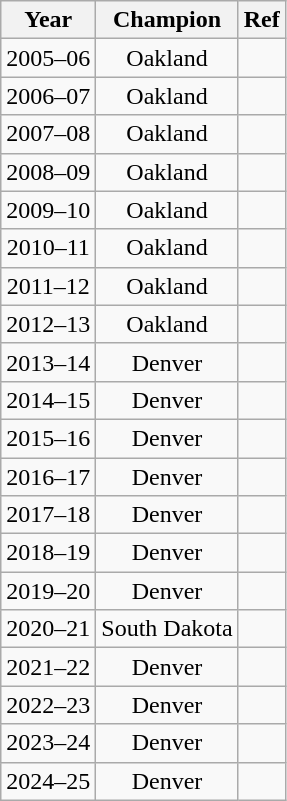<table class="wikitable" style="text-align:center;" cellspacing="2">
<tr>
<th>Year</th>
<th>Champion</th>
<th>Ref</th>
</tr>
<tr>
<td>2005–06</td>
<td>Oakland</td>
<td></td>
</tr>
<tr>
<td>2006–07</td>
<td>Oakland</td>
<td></td>
</tr>
<tr>
<td>2007–08</td>
<td>Oakland</td>
<td></td>
</tr>
<tr>
<td>2008–09</td>
<td>Oakland</td>
<td></td>
</tr>
<tr>
<td>2009–10</td>
<td>Oakland</td>
<td></td>
</tr>
<tr>
<td>2010–11</td>
<td>Oakland</td>
<td></td>
</tr>
<tr>
<td>2011–12</td>
<td>Oakland</td>
<td></td>
</tr>
<tr>
<td>2012–13</td>
<td>Oakland</td>
<td></td>
</tr>
<tr>
<td>2013–14</td>
<td>Denver</td>
<td></td>
</tr>
<tr>
<td>2014–15</td>
<td>Denver</td>
<td></td>
</tr>
<tr>
<td>2015–16</td>
<td>Denver</td>
<td></td>
</tr>
<tr>
<td>2016–17</td>
<td>Denver</td>
<td></td>
</tr>
<tr>
<td>2017–18</td>
<td>Denver</td>
<td></td>
</tr>
<tr>
<td>2018–19</td>
<td>Denver</td>
<td></td>
</tr>
<tr>
<td>2019–20</td>
<td>Denver</td>
<td></td>
</tr>
<tr>
<td>2020–21</td>
<td>South Dakota</td>
<td></td>
</tr>
<tr>
<td>2021–22</td>
<td>Denver</td>
<td></td>
</tr>
<tr>
<td>2022–23</td>
<td>Denver</td>
<td></td>
</tr>
<tr>
<td>2023–24</td>
<td>Denver</td>
<td></td>
</tr>
<tr>
<td>2024–25</td>
<td>Denver</td>
<td></td>
</tr>
</table>
